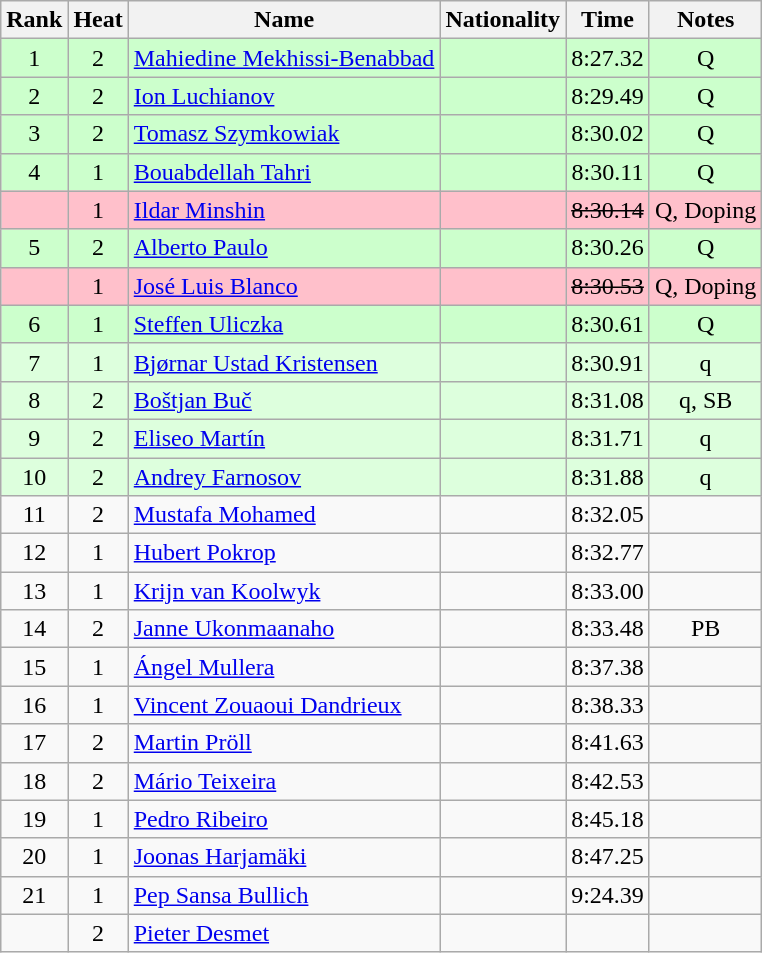<table class="wikitable sortable" style="text-align:center">
<tr>
<th>Rank</th>
<th>Heat</th>
<th>Name</th>
<th>Nationality</th>
<th>Time</th>
<th>Notes</th>
</tr>
<tr bgcolor=ccffcc>
<td>1</td>
<td>2</td>
<td align="left"><a href='#'>Mahiedine Mekhissi-Benabbad</a></td>
<td align=left></td>
<td>8:27.32</td>
<td>Q</td>
</tr>
<tr bgcolor=ccffcc>
<td>2</td>
<td>2</td>
<td align="left"><a href='#'>Ion Luchianov</a></td>
<td align=left></td>
<td>8:29.49</td>
<td>Q</td>
</tr>
<tr bgcolor=ccffcc>
<td>3</td>
<td>2</td>
<td align="left"><a href='#'>Tomasz Szymkowiak</a></td>
<td align=left></td>
<td>8:30.02</td>
<td>Q</td>
</tr>
<tr bgcolor=ccffcc>
<td>4</td>
<td>1</td>
<td align="left"><a href='#'>Bouabdellah Tahri</a></td>
<td align=left></td>
<td>8:30.11</td>
<td>Q</td>
</tr>
<tr bgcolor=pink>
<td></td>
<td>1</td>
<td align="left"><a href='#'>Ildar Minshin</a></td>
<td align=left></td>
<td><s>8:30.14 </s></td>
<td>Q, Doping</td>
</tr>
<tr bgcolor=ccffcc>
<td>5</td>
<td>2</td>
<td align="left"><a href='#'>Alberto Paulo</a></td>
<td align=left></td>
<td>8:30.26</td>
<td>Q</td>
</tr>
<tr bgcolor=pink>
<td></td>
<td>1</td>
<td align="left"><a href='#'>José Luis Blanco</a></td>
<td align=left></td>
<td><s>8:30.53 </s></td>
<td>Q, Doping</td>
</tr>
<tr bgcolor=ccffcc>
<td>6</td>
<td>1</td>
<td align="left"><a href='#'>Steffen Uliczka</a></td>
<td align=left></td>
<td>8:30.61</td>
<td>Q</td>
</tr>
<tr bgcolor=ddffdd>
<td>7</td>
<td>1</td>
<td align="left"><a href='#'>Bjørnar Ustad Kristensen</a></td>
<td align=left></td>
<td>8:30.91</td>
<td>q</td>
</tr>
<tr bgcolor=ddffdd>
<td>8</td>
<td>2</td>
<td align="left"><a href='#'>Boštjan Buč</a></td>
<td align=left></td>
<td>8:31.08</td>
<td>q, SB</td>
</tr>
<tr bgcolor=ddffdd>
<td>9</td>
<td>2</td>
<td align="left"><a href='#'>Eliseo Martín</a></td>
<td align=left></td>
<td>8:31.71</td>
<td>q</td>
</tr>
<tr bgcolor=ddffdd>
<td>10</td>
<td>2</td>
<td align="left"><a href='#'>Andrey Farnosov</a></td>
<td align=left></td>
<td>8:31.88</td>
<td>q</td>
</tr>
<tr>
<td>11</td>
<td>2</td>
<td align="left"><a href='#'>Mustafa Mohamed</a></td>
<td align=left></td>
<td>8:32.05</td>
<td></td>
</tr>
<tr>
<td>12</td>
<td>1</td>
<td align="left"><a href='#'>Hubert Pokrop</a></td>
<td align=left></td>
<td>8:32.77</td>
<td></td>
</tr>
<tr>
<td>13</td>
<td>1</td>
<td align="left"><a href='#'>Krijn van Koolwyk</a></td>
<td align=left></td>
<td>8:33.00</td>
<td></td>
</tr>
<tr>
<td>14</td>
<td>2</td>
<td align="left"><a href='#'>Janne Ukonmaanaho</a></td>
<td align=left></td>
<td>8:33.48</td>
<td>PB</td>
</tr>
<tr>
<td>15</td>
<td>1</td>
<td align="left"><a href='#'>Ángel Mullera</a></td>
<td align=left></td>
<td>8:37.38</td>
<td></td>
</tr>
<tr>
<td>16</td>
<td>1</td>
<td align="left"><a href='#'>Vincent Zouaoui Dandrieux</a></td>
<td align=left></td>
<td>8:38.33</td>
<td></td>
</tr>
<tr>
<td>17</td>
<td>2</td>
<td align="left"><a href='#'>Martin Pröll</a></td>
<td align=left></td>
<td>8:41.63</td>
<td></td>
</tr>
<tr>
<td>18</td>
<td>2</td>
<td align="left"><a href='#'>Mário Teixeira</a></td>
<td align=left></td>
<td>8:42.53</td>
<td></td>
</tr>
<tr>
<td>19</td>
<td>1</td>
<td align="left"><a href='#'>Pedro Ribeiro</a></td>
<td align=left></td>
<td>8:45.18</td>
<td></td>
</tr>
<tr>
<td>20</td>
<td>1</td>
<td align="left"><a href='#'>Joonas Harjamäki</a></td>
<td align=left></td>
<td>8:47.25</td>
<td></td>
</tr>
<tr>
<td>21</td>
<td>1</td>
<td align="left"><a href='#'>Pep Sansa Bullich</a></td>
<td align=left></td>
<td>9:24.39</td>
<td></td>
</tr>
<tr>
<td></td>
<td>2</td>
<td align="left"><a href='#'>Pieter Desmet</a></td>
<td align=left></td>
<td></td>
<td></td>
</tr>
</table>
